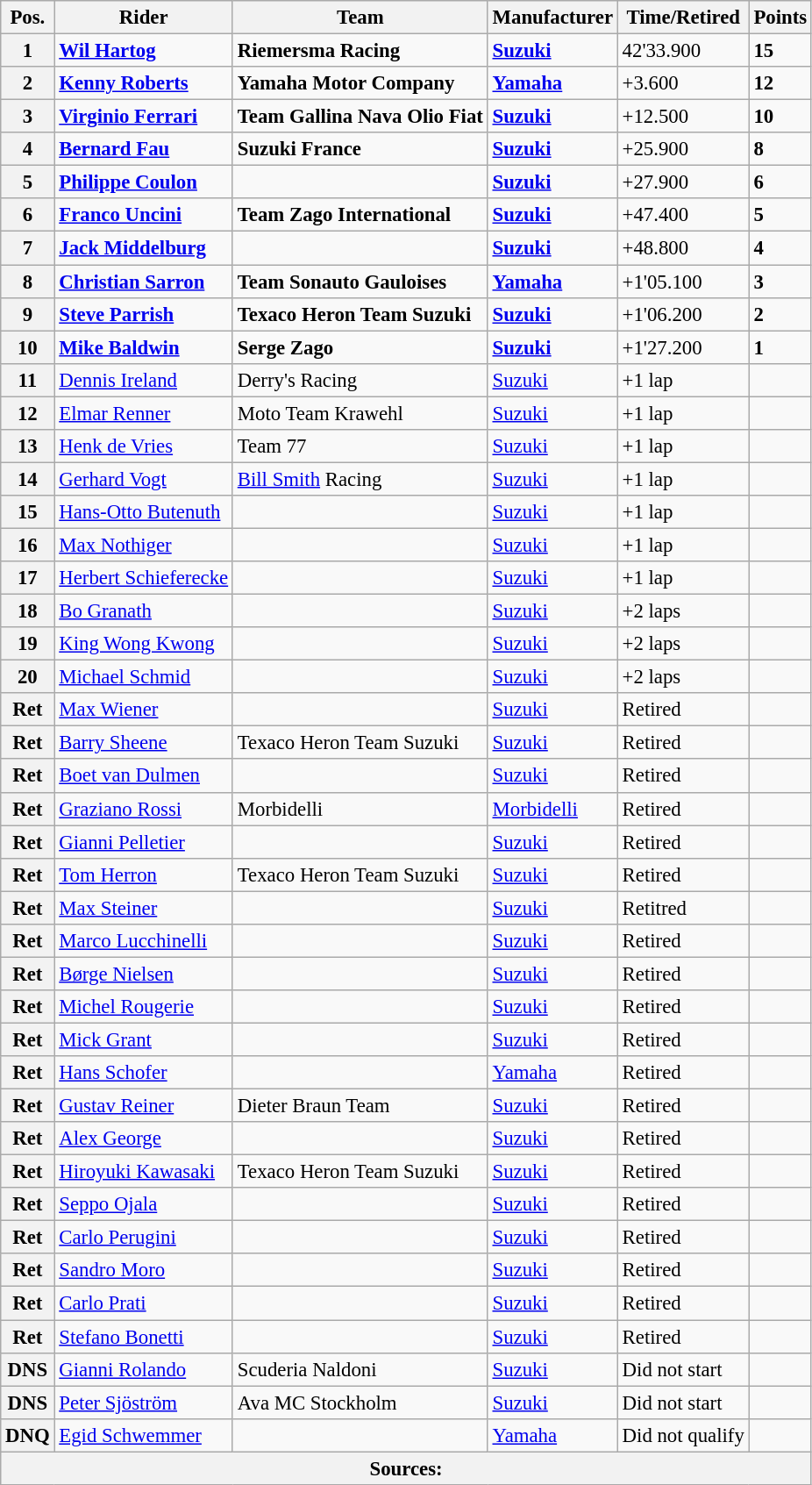<table class="wikitable" style="font-size: 95%;">
<tr>
<th>Pos.</th>
<th>Rider</th>
<th>Team</th>
<th>Manufacturer</th>
<th>Time/Retired</th>
<th>Points</th>
</tr>
<tr>
<th>1</th>
<td> <strong><a href='#'>Wil Hartog</a></strong></td>
<td><strong>Riemersma Racing</strong></td>
<td><strong><a href='#'>Suzuki</a></strong></td>
<td>42'33.900</td>
<td><strong>15</strong></td>
</tr>
<tr>
<th>2</th>
<td> <strong><a href='#'>Kenny Roberts</a></strong></td>
<td><strong>Yamaha Motor Company</strong></td>
<td><strong><a href='#'>Yamaha</a></strong></td>
<td>+3.600</td>
<td><strong>12</strong></td>
</tr>
<tr>
<th>3</th>
<td> <strong><a href='#'>Virginio Ferrari</a></strong></td>
<td><strong>Team Gallina Nava Olio Fiat</strong></td>
<td><strong><a href='#'>Suzuki</a></strong></td>
<td>+12.500</td>
<td><strong>10</strong></td>
</tr>
<tr>
<th>4</th>
<td> <strong><a href='#'>Bernard Fau</a></strong></td>
<td><strong>Suzuki France</strong></td>
<td><strong><a href='#'>Suzuki</a></strong></td>
<td>+25.900</td>
<td><strong>8</strong></td>
</tr>
<tr>
<th>5</th>
<td> <strong><a href='#'>Philippe Coulon</a></strong></td>
<td></td>
<td><strong><a href='#'>Suzuki</a></strong></td>
<td>+27.900</td>
<td><strong>6</strong></td>
</tr>
<tr>
<th>6</th>
<td> <strong><a href='#'>Franco Uncini</a></strong></td>
<td><strong>Team Zago International</strong></td>
<td><strong><a href='#'>Suzuki</a></strong></td>
<td>+47.400</td>
<td><strong>5</strong></td>
</tr>
<tr>
<th>7</th>
<td> <strong><a href='#'>Jack Middelburg</a></strong></td>
<td></td>
<td><strong><a href='#'>Suzuki</a></strong></td>
<td>+48.800</td>
<td><strong>4</strong></td>
</tr>
<tr>
<th>8</th>
<td> <strong><a href='#'>Christian Sarron</a></strong></td>
<td><strong>Team Sonauto Gauloises</strong></td>
<td><strong><a href='#'>Yamaha</a></strong></td>
<td>+1'05.100</td>
<td><strong>3</strong></td>
</tr>
<tr>
<th>9</th>
<td> <strong><a href='#'>Steve Parrish</a></strong></td>
<td><strong>Texaco Heron Team Suzuki</strong></td>
<td><strong><a href='#'>Suzuki</a></strong></td>
<td>+1'06.200</td>
<td><strong>2</strong></td>
</tr>
<tr>
<th>10</th>
<td> <strong><a href='#'>Mike Baldwin</a></strong></td>
<td><strong>Serge Zago</strong></td>
<td><strong><a href='#'>Suzuki</a></strong></td>
<td>+1'27.200</td>
<td><strong>1</strong></td>
</tr>
<tr>
<th>11</th>
<td> <a href='#'>Dennis Ireland</a></td>
<td>Derry's Racing</td>
<td><a href='#'>Suzuki</a></td>
<td>+1 lap</td>
<td></td>
</tr>
<tr>
<th>12</th>
<td> <a href='#'>Elmar Renner</a></td>
<td>Moto Team Krawehl</td>
<td><a href='#'>Suzuki</a></td>
<td>+1 lap</td>
<td></td>
</tr>
<tr>
<th>13</th>
<td> <a href='#'>Henk de Vries</a></td>
<td>Team 77</td>
<td><a href='#'>Suzuki</a></td>
<td>+1 lap</td>
<td></td>
</tr>
<tr>
<th>14</th>
<td> <a href='#'>Gerhard Vogt</a></td>
<td><a href='#'>Bill Smith</a> Racing</td>
<td><a href='#'>Suzuki</a></td>
<td>+1 lap</td>
<td></td>
</tr>
<tr>
<th>15</th>
<td> <a href='#'>Hans-Otto Butenuth</a></td>
<td></td>
<td><a href='#'>Suzuki</a></td>
<td>+1 lap</td>
<td></td>
</tr>
<tr>
<th>16</th>
<td> <a href='#'>Max Nothiger</a></td>
<td></td>
<td><a href='#'>Suzuki</a></td>
<td>+1 lap</td>
<td></td>
</tr>
<tr>
<th>17</th>
<td> <a href='#'>Herbert Schieferecke</a></td>
<td></td>
<td><a href='#'>Suzuki</a></td>
<td>+1 lap</td>
<td></td>
</tr>
<tr>
<th>18</th>
<td> <a href='#'>Bo Granath</a></td>
<td></td>
<td><a href='#'>Suzuki</a></td>
<td>+2 laps</td>
<td></td>
</tr>
<tr>
<th>19</th>
<td> <a href='#'>King Wong Kwong</a></td>
<td></td>
<td><a href='#'>Suzuki</a></td>
<td>+2 laps</td>
<td></td>
</tr>
<tr>
<th>20</th>
<td> <a href='#'>Michael Schmid</a></td>
<td></td>
<td><a href='#'>Suzuki</a></td>
<td>+2 laps</td>
<td></td>
</tr>
<tr>
<th>Ret</th>
<td> <a href='#'>Max Wiener</a></td>
<td></td>
<td><a href='#'>Suzuki</a></td>
<td>Retired</td>
<td></td>
</tr>
<tr>
<th>Ret</th>
<td> <a href='#'>Barry Sheene</a></td>
<td>Texaco Heron Team Suzuki</td>
<td><a href='#'>Suzuki</a></td>
<td>Retired</td>
<td></td>
</tr>
<tr>
<th>Ret</th>
<td> <a href='#'>Boet van Dulmen</a></td>
<td></td>
<td><a href='#'>Suzuki</a></td>
<td>Retired</td>
<td></td>
</tr>
<tr>
<th>Ret</th>
<td> <a href='#'>Graziano Rossi</a></td>
<td>Morbidelli</td>
<td><a href='#'>Morbidelli</a></td>
<td>Retired</td>
<td></td>
</tr>
<tr>
<th>Ret</th>
<td> <a href='#'>Gianni Pelletier</a></td>
<td></td>
<td><a href='#'>Suzuki</a></td>
<td>Retired</td>
<td></td>
</tr>
<tr>
<th>Ret</th>
<td> <a href='#'>Tom Herron</a></td>
<td>Texaco Heron Team Suzuki</td>
<td><a href='#'>Suzuki</a></td>
<td>Retired</td>
<td></td>
</tr>
<tr>
<th>Ret</th>
<td> <a href='#'>Max Steiner</a></td>
<td></td>
<td><a href='#'>Suzuki</a></td>
<td>Retitred</td>
<td></td>
</tr>
<tr>
<th>Ret</th>
<td> <a href='#'>Marco Lucchinelli</a></td>
<td></td>
<td><a href='#'>Suzuki</a></td>
<td>Retired</td>
<td></td>
</tr>
<tr>
<th>Ret</th>
<td> <a href='#'>Børge Nielsen</a></td>
<td></td>
<td><a href='#'>Suzuki</a></td>
<td>Retired</td>
<td></td>
</tr>
<tr>
<th>Ret</th>
<td> <a href='#'>Michel Rougerie</a></td>
<td></td>
<td><a href='#'>Suzuki</a></td>
<td>Retired</td>
<td></td>
</tr>
<tr>
<th>Ret</th>
<td> <a href='#'>Mick Grant</a></td>
<td></td>
<td><a href='#'>Suzuki</a></td>
<td>Retired</td>
<td></td>
</tr>
<tr>
<th>Ret</th>
<td> <a href='#'>Hans Schofer</a></td>
<td></td>
<td><a href='#'>Yamaha</a></td>
<td>Retired</td>
<td></td>
</tr>
<tr>
<th>Ret</th>
<td> <a href='#'>Gustav Reiner</a></td>
<td>Dieter Braun Team</td>
<td><a href='#'>Suzuki</a></td>
<td>Retired</td>
<td></td>
</tr>
<tr>
<th>Ret</th>
<td> <a href='#'>Alex George</a></td>
<td></td>
<td><a href='#'>Suzuki</a></td>
<td>Retired</td>
<td></td>
</tr>
<tr>
<th>Ret</th>
<td> <a href='#'>Hiroyuki Kawasaki</a></td>
<td>Texaco Heron Team Suzuki</td>
<td><a href='#'>Suzuki</a></td>
<td>Retired</td>
<td></td>
</tr>
<tr>
<th>Ret</th>
<td> <a href='#'>Seppo Ojala</a></td>
<td></td>
<td><a href='#'>Suzuki</a></td>
<td>Retired</td>
<td></td>
</tr>
<tr>
<th>Ret</th>
<td> <a href='#'>Carlo Perugini</a></td>
<td></td>
<td><a href='#'>Suzuki</a></td>
<td>Retired</td>
<td></td>
</tr>
<tr>
<th>Ret</th>
<td> <a href='#'>Sandro Moro</a></td>
<td></td>
<td><a href='#'>Suzuki</a></td>
<td>Retired</td>
<td></td>
</tr>
<tr>
<th>Ret</th>
<td> <a href='#'>Carlo Prati</a></td>
<td></td>
<td><a href='#'>Suzuki</a></td>
<td>Retired</td>
<td></td>
</tr>
<tr>
<th>Ret</th>
<td> <a href='#'>Stefano Bonetti</a></td>
<td></td>
<td><a href='#'>Suzuki</a></td>
<td>Retired</td>
<td></td>
</tr>
<tr>
<th>DNS</th>
<td> <a href='#'>Gianni Rolando</a></td>
<td>Scuderia Naldoni</td>
<td><a href='#'>Suzuki</a></td>
<td>Did not start</td>
<td></td>
</tr>
<tr>
<th>DNS</th>
<td> <a href='#'>Peter Sjöström</a></td>
<td>Ava MC Stockholm</td>
<td><a href='#'>Suzuki</a></td>
<td>Did not start</td>
<td></td>
</tr>
<tr>
<th>DNQ</th>
<td> <a href='#'>Egid Schwemmer</a></td>
<td></td>
<td><a href='#'>Yamaha</a></td>
<td>Did not qualify</td>
<td></td>
</tr>
<tr>
<th colspan=8>Sources:</th>
</tr>
</table>
